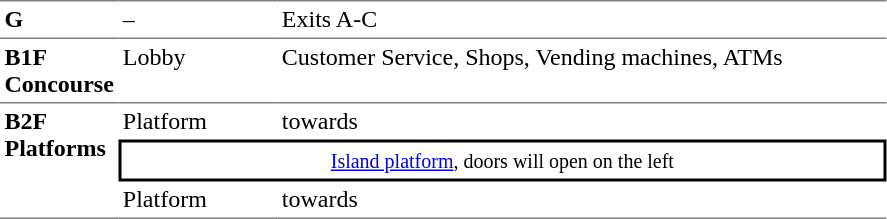<table table border=0 cellspacing=0 cellpadding=3>
<tr>
<td style="border-top:solid 1px gray;" width=50 valign=top><strong>G</strong></td>
<td style="border-top:solid 1px gray;" width=100 valign=top>–</td>
<td style="border-top:solid 1px gray;" width=390 valign=top>Exits A-C</td>
</tr>
<tr>
<td style="border-bottom:solid 1px gray; border-top:solid 1px gray;" valign=top width=50><strong>B1F<br>Concourse</strong></td>
<td style="border-bottom:solid 1px gray; border-top:solid 1px gray;" valign=top width=100>Lobby</td>
<td style="border-bottom:solid 1px gray; border-top:solid 1px gray;" valign=top width=400>Customer Service, Shops, Vending machines, ATMs</td>
</tr>
<tr>
<td style="border-bottom:solid 1px gray;" rowspan="6" valign=top><strong>B2F<br>Platforms</strong></td>
<td>Platform</td>
<td>  towards  </td>
</tr>
<tr>
<td style="border-right:solid 2px black;border-left:solid 2px black;border-top:solid 2px black;border-bottom:solid 2px black;text-align:center;" colspan=2><small><a href='#'>Island platform</a>, doors will open on the left</small></td>
</tr>
<tr>
<td style="border-bottom:solid 1px gray;">Platform</td>
<td style="border-bottom:solid 1px gray;">  towards   </td>
</tr>
</table>
